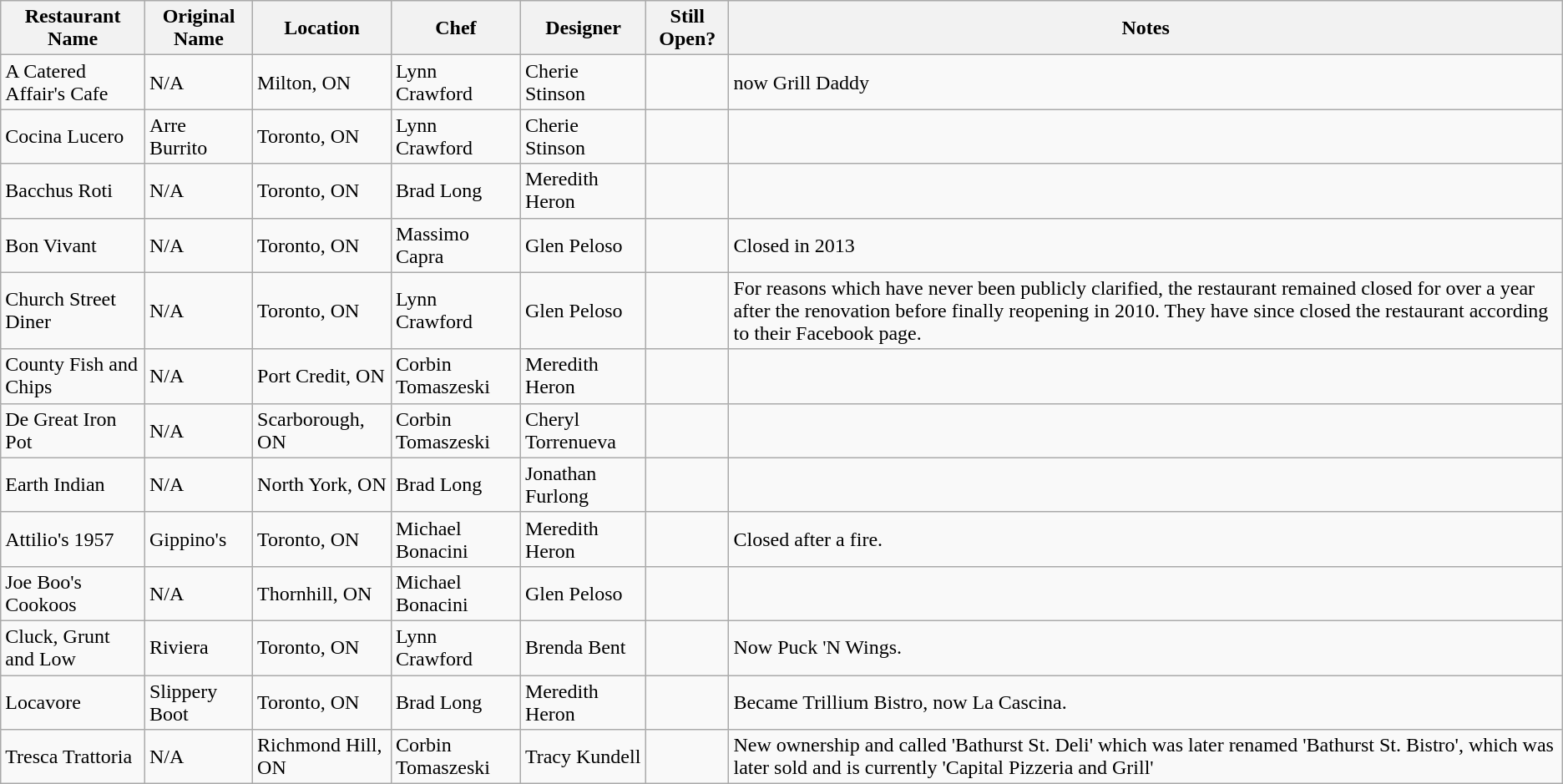<table class="wikitable">
<tr>
<th>Restaurant Name</th>
<th>Original Name</th>
<th>Location</th>
<th>Chef</th>
<th>Designer</th>
<th>Still Open?</th>
<th>Notes</th>
</tr>
<tr>
<td>A Catered Affair's Cafe</td>
<td>N/A</td>
<td>Milton, ON</td>
<td>Lynn Crawford</td>
<td>Cherie Stinson</td>
<td></td>
<td>now Grill Daddy</td>
</tr>
<tr>
<td>Cocina Lucero</td>
<td>Arre Burrito</td>
<td>Toronto, ON</td>
<td>Lynn Crawford</td>
<td>Cherie Stinson</td>
<td></td>
<td></td>
</tr>
<tr>
<td>Bacchus Roti</td>
<td>N/A</td>
<td>Toronto, ON</td>
<td>Brad Long</td>
<td>Meredith Heron</td>
<td></td>
<td></td>
</tr>
<tr>
<td>Bon Vivant</td>
<td>N/A</td>
<td>Toronto, ON</td>
<td>Massimo Capra</td>
<td>Glen Peloso</td>
<td></td>
<td>Closed in 2013</td>
</tr>
<tr>
<td>Church Street Diner</td>
<td>N/A</td>
<td>Toronto, ON</td>
<td>Lynn Crawford</td>
<td>Glen Peloso</td>
<td></td>
<td>For reasons which have never been publicly clarified, the restaurant remained closed for over a year after the renovation before finally reopening in 2010. They have since closed the restaurant according to their Facebook page.</td>
</tr>
<tr>
<td>County Fish and Chips</td>
<td>N/A</td>
<td>Port Credit, ON</td>
<td>Corbin Tomaszeski</td>
<td>Meredith Heron</td>
<td></td>
<td></td>
</tr>
<tr>
<td>De Great Iron Pot</td>
<td>N/A</td>
<td>Scarborough, ON</td>
<td>Corbin Tomaszeski</td>
<td>Cheryl Torrenueva</td>
<td></td>
<td></td>
</tr>
<tr>
<td>Earth Indian</td>
<td>N/A</td>
<td>North York, ON</td>
<td>Brad Long</td>
<td>Jonathan Furlong</td>
<td></td>
<td></td>
</tr>
<tr>
<td>Attilio's 1957</td>
<td>Gippino's</td>
<td>Toronto, ON</td>
<td>Michael Bonacini</td>
<td>Meredith Heron</td>
<td></td>
<td>Closed after a fire.</td>
</tr>
<tr>
<td>Joe Boo's Cookoos</td>
<td>N/A</td>
<td>Thornhill, ON</td>
<td>Michael Bonacini</td>
<td>Glen Peloso</td>
<td></td>
<td></td>
</tr>
<tr>
<td>Cluck, Grunt and Low</td>
<td>Riviera</td>
<td>Toronto, ON</td>
<td>Lynn Crawford</td>
<td>Brenda Bent</td>
<td></td>
<td>Now Puck 'N Wings.</td>
</tr>
<tr>
<td>Locavore</td>
<td>Slippery Boot</td>
<td>Toronto, ON</td>
<td>Brad Long</td>
<td>Meredith Heron</td>
<td></td>
<td>Became Trillium Bistro, now La Cascina.</td>
</tr>
<tr>
<td>Tresca Trattoria</td>
<td>N/A</td>
<td>Richmond Hill, ON</td>
<td>Corbin Tomaszeski</td>
<td>Tracy Kundell</td>
<td></td>
<td>New ownership and called 'Bathurst St. Deli' which was later renamed 'Bathurst St. Bistro', which was later sold and is currently 'Capital Pizzeria and Grill'</td>
</tr>
</table>
